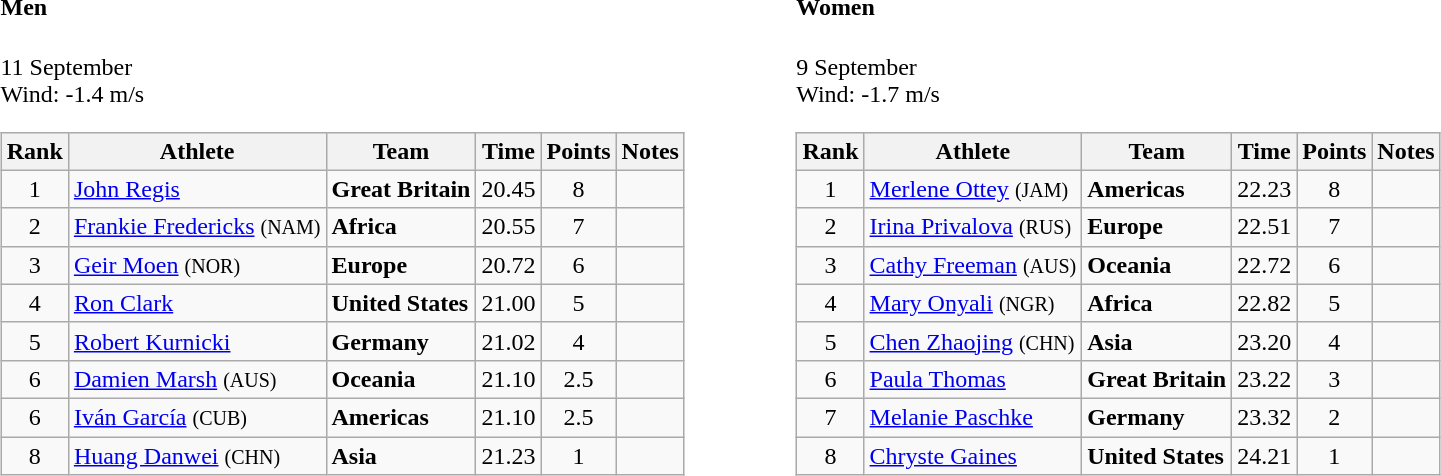<table>
<tr>
<td valign="top"><br><h4>Men</h4>11 September<br>Wind: -1.4 m/s<table class="wikitable" style="text-align:center">
<tr>
<th>Rank</th>
<th>Athlete</th>
<th>Team</th>
<th>Time</th>
<th>Points</th>
<th>Notes</th>
</tr>
<tr>
<td>1</td>
<td align="left"><a href='#'>John Regis</a></td>
<td align=left><strong>Great Britain</strong></td>
<td>20.45</td>
<td>8</td>
<td></td>
</tr>
<tr>
<td>2</td>
<td align="left"><a href='#'>Frankie Fredericks</a> <small>(NAM)</small></td>
<td align=left><strong>Africa</strong></td>
<td>20.55</td>
<td>7</td>
<td></td>
</tr>
<tr>
<td>3</td>
<td align="left"><a href='#'>Geir Moen</a> <small>(NOR)</small></td>
<td align=left><strong>Europe</strong></td>
<td>20.72</td>
<td>6</td>
<td></td>
</tr>
<tr>
<td>4</td>
<td align="left"><a href='#'>Ron Clark</a></td>
<td align=left><strong>United States</strong></td>
<td>21.00</td>
<td>5</td>
<td></td>
</tr>
<tr>
<td>5</td>
<td align="left"><a href='#'>Robert Kurnicki</a></td>
<td align=left><strong>Germany</strong></td>
<td>21.02</td>
<td>4</td>
<td></td>
</tr>
<tr>
<td>6</td>
<td align="left"><a href='#'>Damien Marsh</a> <small>(AUS)</small></td>
<td align=left><strong>Oceania</strong></td>
<td>21.10</td>
<td>2.5</td>
<td></td>
</tr>
<tr>
<td>6</td>
<td align="left"><a href='#'>Iván García</a> <small>(CUB)</small></td>
<td align=left><strong>Americas</strong></td>
<td>21.10</td>
<td>2.5</td>
<td></td>
</tr>
<tr>
<td>8</td>
<td align="left"><a href='#'>Huang Danwei</a> <small>(CHN)</small></td>
<td align=left><strong>Asia</strong></td>
<td>21.23</td>
<td>1</td>
<td></td>
</tr>
</table>
</td>
<td width="50"> </td>
<td valign="top"><br><h4>Women</h4>9 September<br>Wind: -1.7 m/s<table class="wikitable" style="text-align:center">
<tr>
<th>Rank</th>
<th>Athlete</th>
<th>Team</th>
<th>Time</th>
<th>Points</th>
<th>Notes</th>
</tr>
<tr>
<td>1</td>
<td align="left"><a href='#'>Merlene Ottey</a> <small>(JAM)</small></td>
<td align=left><strong>Americas</strong></td>
<td>22.23</td>
<td>8</td>
<td></td>
</tr>
<tr>
<td>2</td>
<td align="left"><a href='#'>Irina Privalova</a> <small>(RUS)</small></td>
<td align=left><strong>Europe</strong></td>
<td>22.51</td>
<td>7</td>
<td></td>
</tr>
<tr>
<td>3</td>
<td align="left"><a href='#'>Cathy Freeman</a> <small>(AUS)</small></td>
<td align=left><strong>Oceania</strong></td>
<td>22.72</td>
<td>6</td>
<td></td>
</tr>
<tr>
<td>4</td>
<td align="left"><a href='#'>Mary Onyali</a> <small>(NGR)</small></td>
<td align=left><strong>Africa</strong></td>
<td>22.82</td>
<td>5</td>
<td></td>
</tr>
<tr>
<td>5</td>
<td align="left"><a href='#'>Chen Zhaojing</a> <small>(CHN)</small></td>
<td align=left><strong>Asia</strong></td>
<td>23.20</td>
<td>4</td>
<td></td>
</tr>
<tr>
<td>6</td>
<td align="left"><a href='#'>Paula Thomas</a></td>
<td align=left><strong>Great Britain</strong></td>
<td>23.22</td>
<td>3</td>
<td></td>
</tr>
<tr>
<td>7</td>
<td align="left"><a href='#'>Melanie Paschke</a></td>
<td align=left><strong>Germany</strong></td>
<td>23.32</td>
<td>2</td>
<td></td>
</tr>
<tr>
<td>8</td>
<td align="left"><a href='#'>Chryste Gaines</a></td>
<td align=left><strong>United States</strong></td>
<td>24.21</td>
<td>1</td>
<td></td>
</tr>
</table>
</td>
</tr>
</table>
